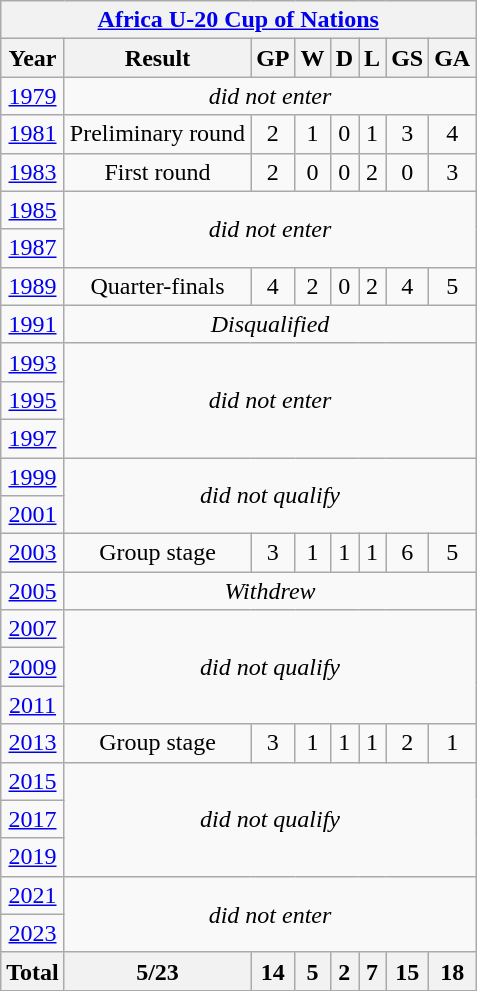<table class="wikitable" style="text-align: center;">
<tr>
<th colspan=9><a href='#'>Africa U-20 Cup of Nations</a></th>
</tr>
<tr>
<th>Year</th>
<th>Result</th>
<th>GP</th>
<th>W</th>
<th>D</th>
<th>L</th>
<th>GS</th>
<th>GA</th>
</tr>
<tr>
<td><a href='#'>1979</a></td>
<td colspan=7><em>did not enter</em></td>
</tr>
<tr>
<td><a href='#'>1981</a></td>
<td>Preliminary round</td>
<td>2</td>
<td>1</td>
<td>0</td>
<td>1</td>
<td>3</td>
<td>4</td>
</tr>
<tr>
<td><a href='#'>1983</a></td>
<td>First round</td>
<td>2</td>
<td>0</td>
<td>0</td>
<td>2</td>
<td>0</td>
<td>3</td>
</tr>
<tr>
<td><a href='#'>1985</a></td>
<td rowspan=2 colspan=7><em>did not enter</em></td>
</tr>
<tr>
<td><a href='#'>1987</a></td>
</tr>
<tr>
<td><a href='#'>1989</a></td>
<td>Quarter-finals</td>
<td>4</td>
<td>2</td>
<td>0</td>
<td>2</td>
<td>4</td>
<td>5</td>
</tr>
<tr>
<td> <a href='#'>1991</a></td>
<td colspan=7><em>Disqualified</em></td>
</tr>
<tr>
<td> <a href='#'>1993</a></td>
<td rowspan=3 colspan=7><em>did not enter</em></td>
</tr>
<tr>
<td> <a href='#'>1995</a></td>
</tr>
<tr>
<td> <a href='#'>1997</a></td>
</tr>
<tr>
<td> <a href='#'>1999</a></td>
<td rowspan=2 colspan=7><em>did not qualify</em></td>
</tr>
<tr>
<td> <a href='#'>2001</a></td>
</tr>
<tr>
<td> <a href='#'>2003</a></td>
<td>Group stage</td>
<td>3</td>
<td>1</td>
<td>1</td>
<td>1</td>
<td>6</td>
<td>5</td>
</tr>
<tr>
<td> <a href='#'>2005</a></td>
<td colspan=7><em>Withdrew</em></td>
</tr>
<tr>
<td> <a href='#'>2007</a></td>
<td rowspan=3 colspan=7><em>did not qualify</em></td>
</tr>
<tr>
<td> <a href='#'>2009</a></td>
</tr>
<tr>
<td> <a href='#'>2011</a></td>
</tr>
<tr>
<td> <a href='#'>2013</a></td>
<td>Group stage</td>
<td>3</td>
<td>1</td>
<td>1</td>
<td>1</td>
<td>2</td>
<td>1</td>
</tr>
<tr>
<td> <a href='#'>2015</a></td>
<td rowspan=3 colspan=7><em>did not qualify</em></td>
</tr>
<tr>
<td> <a href='#'>2017</a></td>
</tr>
<tr>
<td> <a href='#'>2019</a></td>
</tr>
<tr>
<td> <a href='#'>2021</a></td>
<td rowspan=2 colspan=7><em>did not enter</em></td>
</tr>
<tr ">
<td> <a href='#'>2023</a></td>
</tr>
<tr>
<th>Total</th>
<th>5/23</th>
<th>14</th>
<th>5</th>
<th>2</th>
<th>7</th>
<th>15</th>
<th>18</th>
</tr>
</table>
